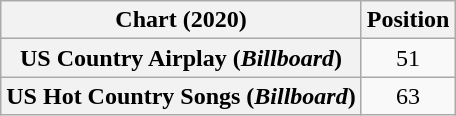<table class="wikitable sortable plainrowheaders" style="text-align:center">
<tr>
<th scope="col">Chart (2020)</th>
<th scope="col">Position</th>
</tr>
<tr>
<th scope="row">US Country Airplay (<em>Billboard</em>)</th>
<td>51</td>
</tr>
<tr>
<th scope="row">US Hot Country Songs (<em>Billboard</em>)</th>
<td>63</td>
</tr>
</table>
